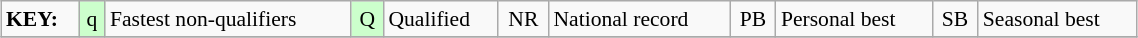<table class="wikitable" style="margin:0.5em auto; font-size:90%;position:relative;" width=60%>
<tr>
<td><strong>KEY:</strong></td>
<td bgcolor=ccffcc align=center>q</td>
<td>Fastest non-qualifiers</td>
<td bgcolor=ccffcc align=center>Q</td>
<td>Qualified</td>
<td align=center>NR</td>
<td>National record</td>
<td align=center>PB</td>
<td>Personal best</td>
<td align=center>SB</td>
<td>Seasonal best</td>
</tr>
<tr>
</tr>
</table>
